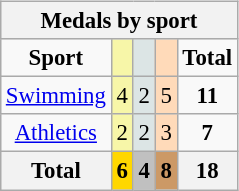<table class=wikitable style="font-size:95%; float:right">
<tr bgcolor=efefef>
<th colspan=7><strong>Medals by sport</strong></th>
</tr>
<tr align=center>
<td><strong>Sport</strong></td>
<td bgcolor=f7f6a8></td>
<td bgcolor=dce5e5></td>
<td bgcolor=ffdab9></td>
<td><strong>Total</strong></td>
</tr>
<tr align=center>
<td><a href='#'>Swimming</a></td>
<td style="background:#F7F6A8;">4</td>
<td style="background:#DCE5E5;">2</td>
<td style="background:#FFDAB9;">5</td>
<td><strong>11</strong></td>
</tr>
<tr align=center>
<td><a href='#'>Athletics</a></td>
<td style="background:#F7F6A8;">2</td>
<td style="background:#DCE5E5;">2</td>
<td style="background:#FFDAB9;">3</td>
<td><strong>7</strong></td>
</tr>
<tr align=center>
<th>Total</th>
<th style="background:gold">6</th>
<th style="background:silver">4</th>
<th style="background:#c96">8</th>
<th>18</th>
</tr>
</table>
